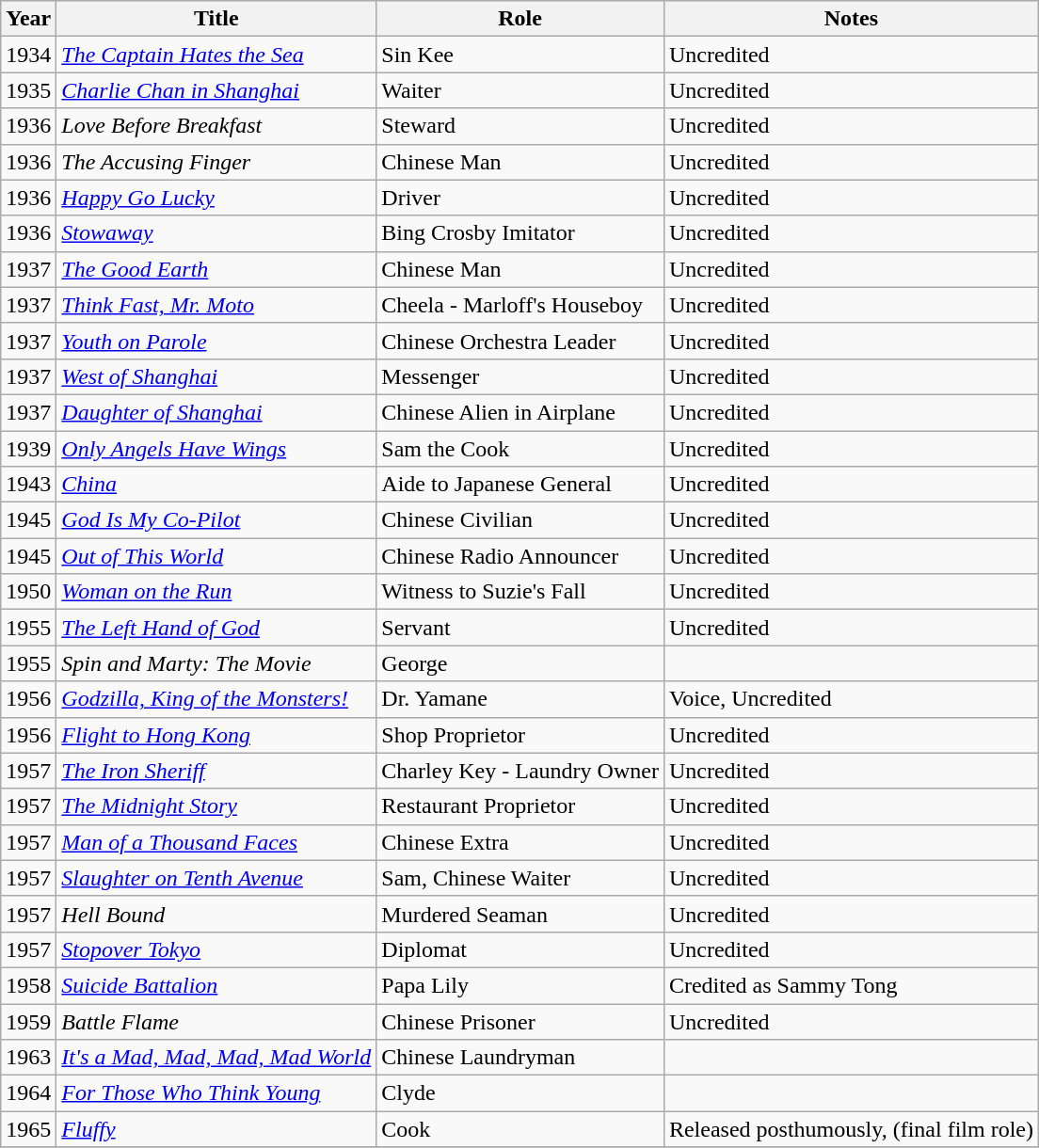<table class="wikitable sortable">
<tr>
<th>Year</th>
<th>Title</th>
<th>Role</th>
<th class="unsortable">Notes</th>
</tr>
<tr>
<td>1934</td>
<td><em><a href='#'>The Captain Hates the Sea</a></em></td>
<td>Sin Kee</td>
<td>Uncredited</td>
</tr>
<tr>
<td>1935</td>
<td><em><a href='#'>Charlie Chan in Shanghai</a></em></td>
<td>Waiter</td>
<td>Uncredited</td>
</tr>
<tr>
<td>1936</td>
<td><em>Love Before Breakfast</em></td>
<td>Steward</td>
<td>Uncredited</td>
</tr>
<tr>
<td>1936</td>
<td><em>The Accusing Finger</em></td>
<td>Chinese Man</td>
<td>Uncredited</td>
</tr>
<tr>
<td>1936</td>
<td><em><a href='#'>Happy Go Lucky</a></em></td>
<td>Driver</td>
<td>Uncredited</td>
</tr>
<tr>
<td>1936</td>
<td><em><a href='#'>Stowaway</a></em></td>
<td>Bing Crosby Imitator</td>
<td>Uncredited</td>
</tr>
<tr>
<td>1937</td>
<td><em><a href='#'>The Good Earth</a></em></td>
<td>Chinese Man</td>
<td>Uncredited</td>
</tr>
<tr>
<td>1937</td>
<td><em><a href='#'>Think Fast, Mr. Moto</a></em></td>
<td>Cheela - Marloff's Houseboy</td>
<td>Uncredited</td>
</tr>
<tr>
<td>1937</td>
<td><em><a href='#'>Youth on Parole</a></em></td>
<td>Chinese Orchestra Leader</td>
<td>Uncredited</td>
</tr>
<tr>
<td>1937</td>
<td><em><a href='#'>West of Shanghai</a></em></td>
<td>Messenger</td>
<td>Uncredited</td>
</tr>
<tr>
<td>1937</td>
<td><em><a href='#'>Daughter of Shanghai</a></em></td>
<td>Chinese Alien in Airplane</td>
<td>Uncredited</td>
</tr>
<tr>
<td>1939</td>
<td><em><a href='#'>Only Angels Have Wings</a></em></td>
<td>Sam the Cook</td>
<td>Uncredited</td>
</tr>
<tr>
<td>1943</td>
<td><em><a href='#'>China</a></em></td>
<td>Aide to Japanese General</td>
<td>Uncredited</td>
</tr>
<tr>
<td>1945</td>
<td><em><a href='#'>God Is My Co-Pilot</a></em></td>
<td>Chinese Civilian</td>
<td>Uncredited</td>
</tr>
<tr>
<td>1945</td>
<td><em><a href='#'>Out of This World</a></em></td>
<td>Chinese Radio Announcer</td>
<td>Uncredited</td>
</tr>
<tr>
<td>1950</td>
<td><em><a href='#'>Woman on the Run</a></em></td>
<td>Witness to Suzie's Fall</td>
<td>Uncredited</td>
</tr>
<tr>
<td>1955</td>
<td><em><a href='#'>The Left Hand of God</a></em></td>
<td>Servant</td>
<td>Uncredited</td>
</tr>
<tr>
<td>1955</td>
<td><em>Spin and Marty: The Movie</em></td>
<td>George</td>
<td></td>
</tr>
<tr>
<td>1956</td>
<td><em><a href='#'>Godzilla, King of the Monsters!</a></em></td>
<td>Dr. Yamane</td>
<td>Voice, Uncredited</td>
</tr>
<tr>
<td>1956</td>
<td><em><a href='#'>Flight to Hong Kong</a></em></td>
<td>Shop Proprietor</td>
<td>Uncredited</td>
</tr>
<tr>
<td>1957</td>
<td><em><a href='#'>The Iron Sheriff</a></em></td>
<td>Charley Key - Laundry Owner</td>
<td>Uncredited</td>
</tr>
<tr>
<td>1957</td>
<td><em><a href='#'>The Midnight Story</a></em></td>
<td>Restaurant Proprietor</td>
<td>Uncredited</td>
</tr>
<tr>
<td>1957</td>
<td><em><a href='#'>Man of a Thousand Faces</a></em></td>
<td>Chinese Extra</td>
<td>Uncredited</td>
</tr>
<tr>
<td>1957</td>
<td><em><a href='#'>Slaughter on Tenth Avenue</a></em></td>
<td>Sam, Chinese Waiter</td>
<td>Uncredited</td>
</tr>
<tr>
<td>1957</td>
<td><em>Hell Bound</em></td>
<td>Murdered Seaman</td>
<td>Uncredited</td>
</tr>
<tr>
<td>1957</td>
<td><em><a href='#'>Stopover Tokyo</a></em></td>
<td>Diplomat</td>
<td>Uncredited</td>
</tr>
<tr>
<td>1958</td>
<td><em><a href='#'>Suicide Battalion</a></em></td>
<td>Papa Lily</td>
<td>Credited as Sammy Tong</td>
</tr>
<tr>
<td>1959</td>
<td><em>Battle Flame</em></td>
<td>Chinese Prisoner</td>
<td>Uncredited</td>
</tr>
<tr>
<td>1963</td>
<td><em><a href='#'>It's a Mad, Mad, Mad, Mad World</a></em></td>
<td>Chinese Laundryman</td>
<td></td>
</tr>
<tr>
<td>1964</td>
<td><em><a href='#'>For Those Who Think Young</a></em></td>
<td>Clyde</td>
<td></td>
</tr>
<tr>
<td>1965</td>
<td><em><a href='#'>Fluffy</a></em></td>
<td>Cook</td>
<td>Released posthumously, (final film role)</td>
</tr>
<tr>
</tr>
</table>
